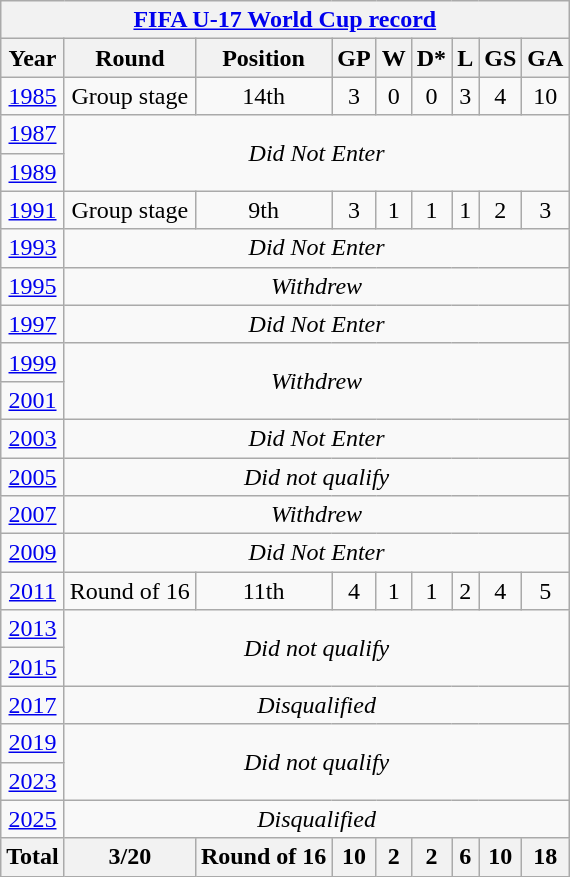<table class="wikitable" style="text-align: center;">
<tr>
<th colspan=9><a href='#'>FIFA U-17 World Cup record</a></th>
</tr>
<tr>
<th>Year</th>
<th>Round</th>
<th>Position</th>
<th>GP</th>
<th>W</th>
<th>D*</th>
<th>L</th>
<th>GS</th>
<th>GA</th>
</tr>
<tr>
<td> <a href='#'>1985</a></td>
<td>Group stage</td>
<td>14th</td>
<td>3</td>
<td>0</td>
<td>0</td>
<td>3</td>
<td>4</td>
<td>10</td>
</tr>
<tr>
<td> <a href='#'>1987</a></td>
<td colspan=8 rowspan=2><em>Did Not Enter</em></td>
</tr>
<tr>
<td> <a href='#'>1989</a></td>
</tr>
<tr>
<td> <a href='#'>1991</a></td>
<td>Group stage</td>
<td>9th</td>
<td>3</td>
<td>1</td>
<td>1</td>
<td>1</td>
<td>2</td>
<td>3</td>
</tr>
<tr>
<td> <a href='#'>1993</a></td>
<td colspan=8><em>Did Not Enter</em></td>
</tr>
<tr>
<td> <a href='#'>1995</a></td>
<td colspan=8><em>Withdrew</em></td>
</tr>
<tr>
<td> <a href='#'>1997</a></td>
<td colspan=8><em>Did Not Enter</em></td>
</tr>
<tr>
<td> <a href='#'>1999</a></td>
<td colspan=8 rowspan=2><em>Withdrew</em></td>
</tr>
<tr>
<td> <a href='#'>2001</a></td>
</tr>
<tr>
<td> <a href='#'>2003</a></td>
<td colspan=8><em>Did Not Enter</em></td>
</tr>
<tr>
<td> <a href='#'>2005</a></td>
<td colspan=8><em>Did not qualify</em></td>
</tr>
<tr>
<td> <a href='#'>2007</a></td>
<td colspan=8><em>Withdrew</em></td>
</tr>
<tr>
<td> <a href='#'>2009</a></td>
<td colspan=8><em>Did Not Enter</em></td>
</tr>
<tr>
<td> <a href='#'>2011</a></td>
<td>Round of 16</td>
<td>11th</td>
<td>4</td>
<td>1</td>
<td>1</td>
<td>2</td>
<td>4</td>
<td>5</td>
</tr>
<tr>
<td> <a href='#'>2013</a></td>
<td colspan=8 rowspan=2><em>Did not qualify</em></td>
</tr>
<tr>
<td> <a href='#'>2015</a></td>
</tr>
<tr>
<td> <a href='#'>2017</a></td>
<td colspan=8><em>Disqualified</em></td>
</tr>
<tr>
<td> <a href='#'>2019</a></td>
<td colspan=8 rowspan=2><em>Did not qualify</em></td>
</tr>
<tr>
<td> <a href='#'>2023</a></td>
</tr>
<tr>
<td> <a href='#'>2025</a></td>
<td colspan=8><em>Disqualified</em></td>
</tr>
<tr>
<th>Total</th>
<th>3/20</th>
<th>Round of 16</th>
<th>10</th>
<th>2</th>
<th>2</th>
<th>6</th>
<th>10</th>
<th>18</th>
</tr>
</table>
